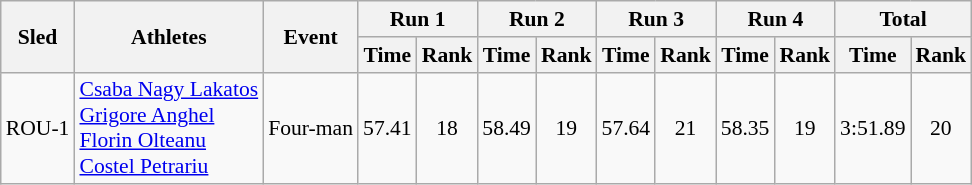<table class="wikitable"  border="1" style="font-size:90%">
<tr>
<th rowspan="2">Sled</th>
<th rowspan="2">Athletes</th>
<th rowspan="2">Event</th>
<th colspan="2">Run 1</th>
<th colspan="2">Run 2</th>
<th colspan="2">Run 3</th>
<th colspan="2">Run 4</th>
<th colspan="2">Total</th>
</tr>
<tr>
<th>Time</th>
<th>Rank</th>
<th>Time</th>
<th>Rank</th>
<th>Time</th>
<th>Rank</th>
<th>Time</th>
<th>Rank</th>
<th>Time</th>
<th>Rank</th>
</tr>
<tr>
<td align="center">ROU-1</td>
<td><a href='#'>Csaba Nagy Lakatos</a><br><a href='#'>Grigore Anghel</a><br><a href='#'>Florin Olteanu</a><br><a href='#'>Costel Petrariu</a></td>
<td>Four-man</td>
<td align="center">57.41</td>
<td align="center">18</td>
<td align="center">58.49</td>
<td align="center">19</td>
<td align="center">57.64</td>
<td align="center">21</td>
<td align="center">58.35</td>
<td align="center">19</td>
<td align="center">3:51.89</td>
<td align="center">20</td>
</tr>
</table>
